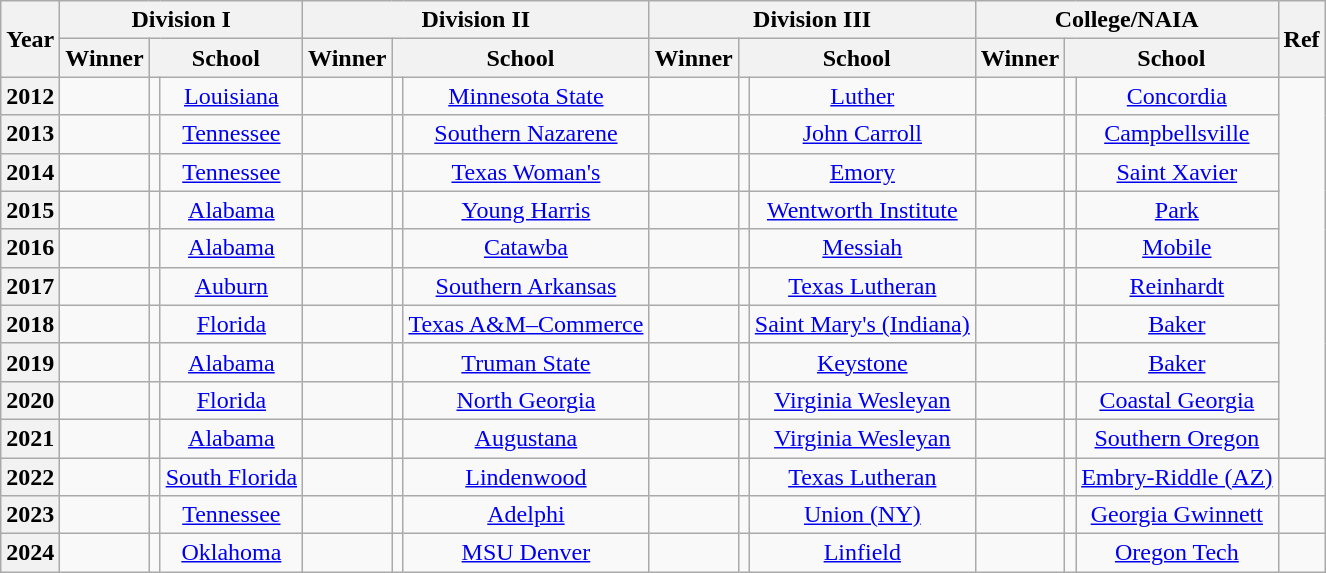<table class="wikitable sortable plainrowheaders" style="text-align:center;">
<tr>
<th scope="col" rowspan=2>Year</th>
<th scope="colgroup" colspan=3>Division I</th>
<th scope="colgroup" colspan=3>Division II</th>
<th scope="colgroup" colspan=3>Division III</th>
<th scope="colgroup" colspan=3>College/NAIA</th>
<th scope="col" class="unsortable" rowspan=2>Ref</th>
</tr>
<tr>
<th scope="col">Winner</th>
<th scope="col" colspan=2>School</th>
<th scope="col">Winner</th>
<th scope="col" colspan=2>School</th>
<th scope="col">Winner</th>
<th scope="col" colspan=2>School</th>
<th scope="col">Winner</th>
<th scope="col" colspan=2>School</th>
</tr>
<tr>
<th scope="row">2012</th>
<td></td>
<td style=></td>
<td><a href='#'>Louisiana</a></td>
<td></td>
<td style=></td>
<td><a href='#'>Minnesota State</a></td>
<td></td>
<td style=></td>
<td><a href='#'>Luther</a></td>
<td></td>
<td style=></td>
<td><a href='#'>Concordia</a></td>
<td rowspan="10"></td>
</tr>
<tr>
<th scope="row">2013</th>
<td></td>
<td style=></td>
<td><a href='#'>Tennessee</a></td>
<td></td>
<td style=></td>
<td><a href='#'>Southern Nazarene</a></td>
<td></td>
<td style=></td>
<td><a href='#'>John Carroll</a></td>
<td></td>
<td style=></td>
<td><a href='#'>Campbellsville</a></td>
</tr>
<tr>
<th scope="row">2014</th>
<td></td>
<td style=></td>
<td><a href='#'>Tennessee</a></td>
<td></td>
<td style=></td>
<td><a href='#'>Texas Woman's</a></td>
<td></td>
<td style=></td>
<td><a href='#'>Emory</a></td>
<td></td>
<td style=></td>
<td><a href='#'>Saint Xavier</a></td>
</tr>
<tr>
<th scope="row">2015</th>
<td></td>
<td style=></td>
<td><a href='#'>Alabama</a></td>
<td></td>
<td style=></td>
<td><a href='#'>Young Harris</a></td>
<td></td>
<td style=></td>
<td><a href='#'>Wentworth Institute</a></td>
<td></td>
<td style=></td>
<td><a href='#'>Park</a></td>
</tr>
<tr>
<th scope="row">2016</th>
<td></td>
<td style=></td>
<td><a href='#'>Alabama</a></td>
<td></td>
<td style=></td>
<td><a href='#'>Catawba</a></td>
<td></td>
<td style=></td>
<td><a href='#'>Messiah</a></td>
<td></td>
<td style=></td>
<td><a href='#'>Mobile</a></td>
</tr>
<tr>
<th scope="row">2017</th>
<td></td>
<td style=></td>
<td><a href='#'>Auburn</a></td>
<td></td>
<td style=></td>
<td><a href='#'>Southern Arkansas</a></td>
<td></td>
<td style=></td>
<td><a href='#'>Texas Lutheran</a></td>
<td></td>
<td style=></td>
<td><a href='#'>Reinhardt</a></td>
</tr>
<tr>
<th scope="row">2018</th>
<td></td>
<td style=></td>
<td><a href='#'>Florida</a></td>
<td></td>
<td style=></td>
<td><a href='#'>Texas A&M–Commerce</a></td>
<td></td>
<td style=></td>
<td><a href='#'>Saint Mary's (Indiana)</a></td>
<td></td>
<td style=></td>
<td><a href='#'>Baker</a></td>
</tr>
<tr>
<th scope="row">2019</th>
<td></td>
<td style=></td>
<td><a href='#'>Alabama</a></td>
<td></td>
<td style=></td>
<td><a href='#'>Truman State</a></td>
<td></td>
<td style=></td>
<td><a href='#'>Keystone</a></td>
<td></td>
<td style=></td>
<td><a href='#'>Baker</a></td>
</tr>
<tr>
<th scope="row">2020</th>
<td></td>
<td style=></td>
<td><a href='#'>Florida</a></td>
<td></td>
<td style=></td>
<td><a href='#'>North Georgia</a></td>
<td></td>
<td style=></td>
<td><a href='#'>Virginia Wesleyan</a></td>
<td></td>
<td style=></td>
<td><a href='#'>Coastal Georgia</a></td>
</tr>
<tr>
<th scope="row">2021</th>
<td></td>
<td style=></td>
<td><a href='#'>Alabama</a></td>
<td></td>
<td style=></td>
<td><a href='#'>Augustana</a></td>
<td></td>
<td style=></td>
<td><a href='#'>Virginia Wesleyan</a></td>
<td></td>
<td style=></td>
<td><a href='#'>Southern Oregon</a></td>
</tr>
<tr>
<th scope="row">2022</th>
<td></td>
<td style=></td>
<td><a href='#'>South Florida</a></td>
<td></td>
<td style=></td>
<td><a href='#'>Lindenwood</a></td>
<td></td>
<td style=></td>
<td><a href='#'>Texas Lutheran</a></td>
<td></td>
<td style=></td>
<td><a href='#'>Embry-Riddle (AZ)</a></td>
<td></td>
</tr>
<tr>
<th scope="row">2023</th>
<td></td>
<td style=></td>
<td><a href='#'>Tennessee</a></td>
<td></td>
<td style=></td>
<td><a href='#'>Adelphi</a></td>
<td></td>
<td style=></td>
<td><a href='#'>Union (NY)</a></td>
<td></td>
<td style=></td>
<td><a href='#'>Georgia Gwinnett</a></td>
<td></td>
</tr>
<tr>
<th scope="row">2024</th>
<td></td>
<td style=></td>
<td><a href='#'>Oklahoma</a></td>
<td></td>
<td style=></td>
<td><a href='#'>MSU Denver</a></td>
<td></td>
<td style=></td>
<td><a href='#'>Linfield</a></td>
<td></td>
<td style=></td>
<td><a href='#'>Oregon Tech</a></td>
<td></td>
</tr>
</table>
